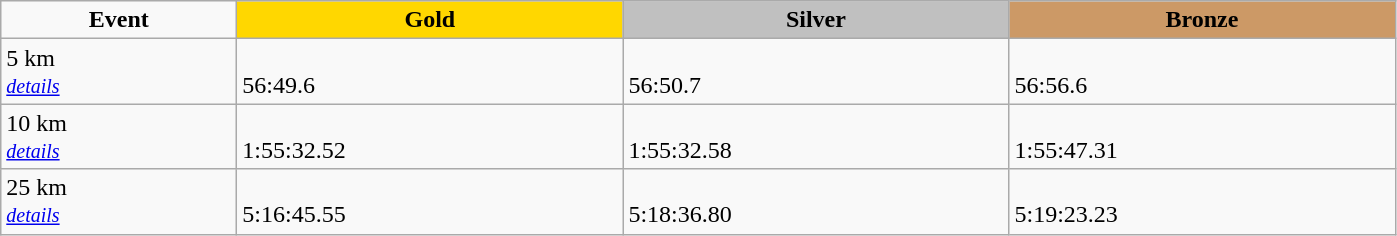<table class="wikitable" style="text-align:left">
<tr align="center">
<td width=150><strong>Event</strong></td>
<td width=250 bgcolor=gold><strong>Gold</strong></td>
<td width=250 bgcolor=silver><strong>Silver</strong></td>
<td width=250 bgcolor=CC9966><strong>Bronze</strong></td>
</tr>
<tr valign="top">
<td>5 km<br><small><em><a href='#'>details</a></em></small></td>
<td> <br> 56:49.6</td>
<td> <br> 56:50.7</td>
<td> <br> 56:56.6</td>
</tr>
<tr valign="top">
<td>10 km<br><small><em><a href='#'>details</a></em></small></td>
<td> <br> 1:55:32.52</td>
<td> <br> 1:55:32.58</td>
<td> <br>1:55:47.31</td>
</tr>
<tr valign="top">
<td>25 km<br><small><em><a href='#'>details</a></em></small></td>
<td> <br>5:16:45.55</td>
<td> <br> 5:18:36.80</td>
<td> <br>5:19:23.23</td>
</tr>
</table>
